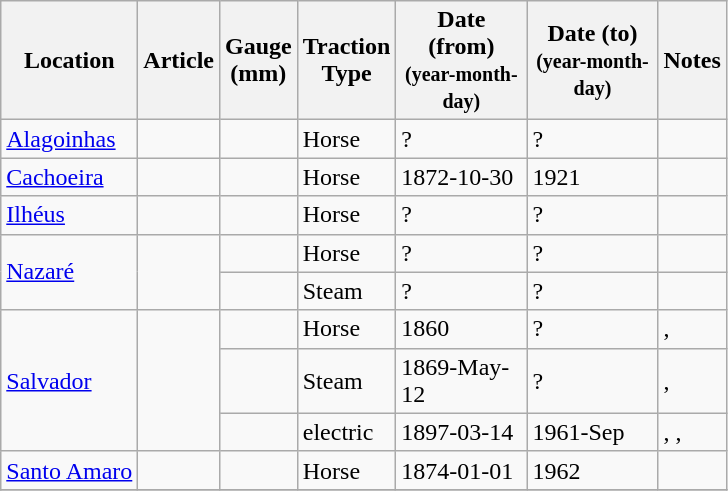<table class="wikitable sortable">
<tr>
<th>Location</th>
<th>Article</th>
<th>Gauge<br> (mm)</th>
<th>Traction<br>Type</th>
<th width=80px>Date (from)<br><small>(year-month-day)</small></th>
<th width=80px>Date (to)<br><small>(year-month-day)</small></th>
<th>Notes</th>
</tr>
<tr>
<td><a href='#'>Alagoinhas</a></td>
<td> </td>
<td align=right></td>
<td>Horse</td>
<td>?</td>
<td>?</td>
<td> </td>
</tr>
<tr>
<td><a href='#'>Cachoeira</a></td>
<td> </td>
<td align=right></td>
<td>Horse</td>
<td>1872-10-30</td>
<td>1921</td>
<td></td>
</tr>
<tr>
<td><a href='#'>Ilhéus</a></td>
<td> </td>
<td align=right></td>
<td>Horse</td>
<td>?</td>
<td>?</td>
<td> </td>
</tr>
<tr>
<td rowspan="2"><a href='#'>Nazaré</a></td>
<td rowspan="2"> </td>
<td align=right></td>
<td>Horse</td>
<td>?</td>
<td>?</td>
<td> </td>
</tr>
<tr>
<td align=right></td>
<td>Steam</td>
<td>?</td>
<td>?</td>
<td> </td>
</tr>
<tr>
<td rowspan="3"><a href='#'>Salvador</a></td>
<td rowspan="3"> </td>
<td align=right></td>
<td>Horse</td>
<td>1860</td>
<td>?</td>
<td>, </td>
</tr>
<tr>
<td align=right></td>
<td>Steam</td>
<td>1869-May-12</td>
<td>?</td>
<td>, </td>
</tr>
<tr>
<td align=right></td>
<td>electric</td>
<td>1897-03-14</td>
<td>1961-Sep</td>
<td>, , </td>
</tr>
<tr>
<td><a href='#'>Santo Amaro</a></td>
<td> </td>
<td align=right></td>
<td>Horse</td>
<td>1874-01-01</td>
<td>1962</td>
<td></td>
</tr>
<tr>
</tr>
</table>
